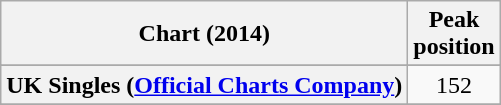<table class="wikitable sortable plainrowheaders">
<tr>
<th scope="col">Chart (2014)</th>
<th scope="col">Peak<br>position</th>
</tr>
<tr>
</tr>
<tr>
</tr>
<tr>
</tr>
<tr>
</tr>
<tr>
<th scope="row">UK Singles (<a href='#'>Official Charts Company</a>)</th>
<td align="center">152</td>
</tr>
<tr>
</tr>
</table>
